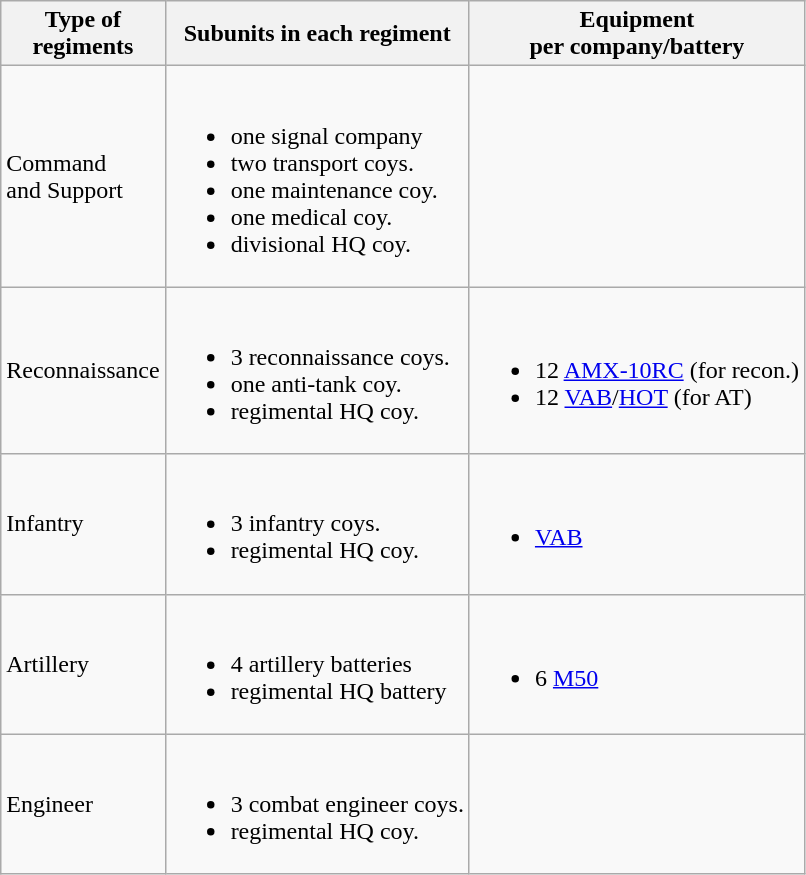<table class="wikitable">
<tr>
<th>Type of<br>regiments</th>
<th>Subunits in each regiment</th>
<th>Equipment<br>per company/battery</th>
</tr>
<tr>
<td>Command<br>and Support</td>
<td><br><ul><li>one signal company</li><li>two transport coys.</li><li>one maintenance coy.</li><li>one medical coy.</li><li>divisional HQ coy.</li></ul></td>
<td></td>
</tr>
<tr>
<td>Reconnaissance</td>
<td><br><ul><li>3 reconnaissance coys.</li><li>one anti-tank coy.</li><li>regimental HQ coy.</li></ul></td>
<td><br><ul><li>12 <a href='#'>AMX-10RC</a> (for recon.)</li><li>12 <a href='#'>VAB</a>/<a href='#'>HOT</a> (for AT)</li></ul></td>
</tr>
<tr>
<td>Infantry</td>
<td><br><ul><li>3 infantry coys.</li><li>regimental HQ coy.</li></ul></td>
<td><br><ul><li><a href='#'>VAB</a></li></ul></td>
</tr>
<tr>
<td>Artillery</td>
<td><br><ul><li>4 artillery batteries</li><li>regimental HQ battery</li></ul></td>
<td><br><ul><li>6 <a href='#'>M50</a></li></ul></td>
</tr>
<tr>
<td>Engineer</td>
<td><br><ul><li>3 combat engineer coys.</li><li>regimental HQ coy.</li></ul></td>
<td></td>
</tr>
</table>
